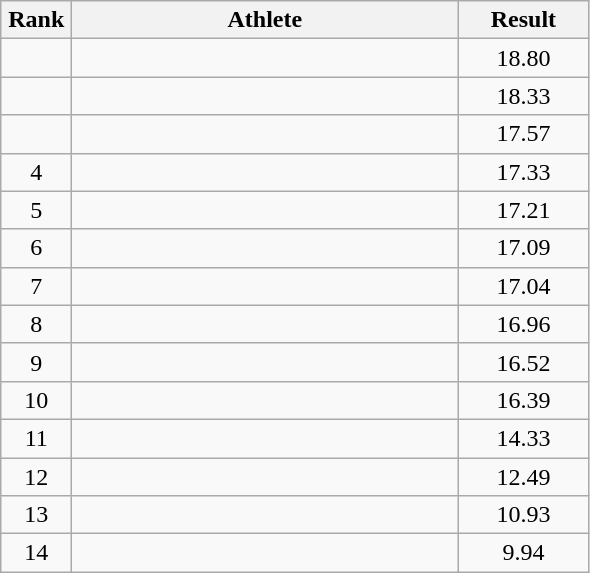<table class=wikitable style="text-align:center">
<tr>
<th width=40>Rank</th>
<th width=250>Athlete</th>
<th width=80>Result</th>
</tr>
<tr>
<td></td>
<td align=left></td>
<td>18.80</td>
</tr>
<tr>
<td></td>
<td align=left></td>
<td>18.33</td>
</tr>
<tr>
<td></td>
<td align=left></td>
<td>17.57</td>
</tr>
<tr>
<td>4</td>
<td align=left></td>
<td>17.33</td>
</tr>
<tr>
<td>5</td>
<td align=left></td>
<td>17.21</td>
</tr>
<tr>
<td>6</td>
<td align=left></td>
<td>17.09</td>
</tr>
<tr>
<td>7</td>
<td align=left></td>
<td>17.04</td>
</tr>
<tr>
<td>8</td>
<td align=left></td>
<td>16.96</td>
</tr>
<tr>
<td>9</td>
<td align=left></td>
<td>16.52</td>
</tr>
<tr>
<td>10</td>
<td align=left></td>
<td>16.39</td>
</tr>
<tr>
<td>11</td>
<td align=left></td>
<td>14.33</td>
</tr>
<tr>
<td>12</td>
<td align=left></td>
<td>12.49</td>
</tr>
<tr>
<td>13</td>
<td align=left></td>
<td>10.93</td>
</tr>
<tr>
<td>14</td>
<td align=left></td>
<td>9.94</td>
</tr>
</table>
